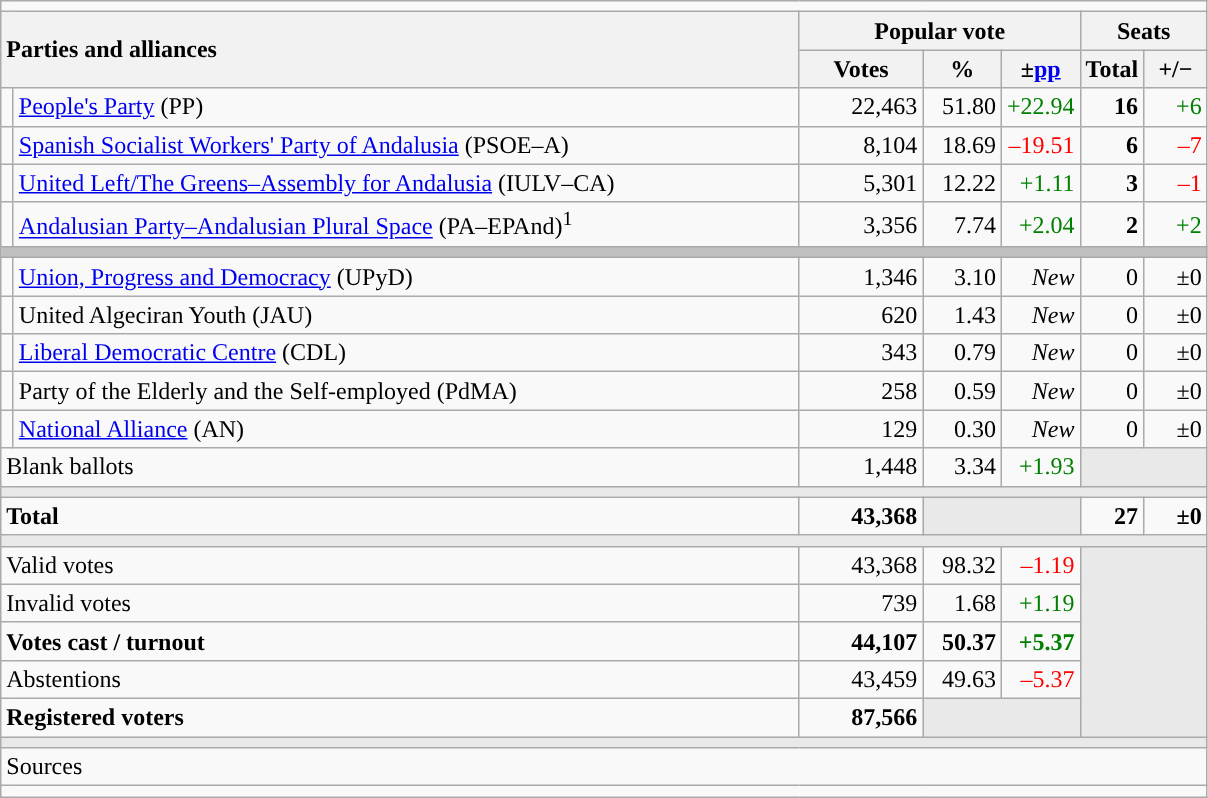<table class="wikitable" style="text-align:right;">
<tr>
<td colspan="7"></td>
</tr>
<tr>
<th style="text-align:left;" rowspan="2" colspan="2" width="525">Parties and alliances</th>
<th colspan="3">Popular vote</th>
<th colspan="2">Seats</th>
</tr>
<tr>
<th width="75">Votes</th>
<th width="45">%</th>
<th width="45">±<a href='#'>pp</a></th>
<th width="35">Total</th>
<th width="35">+/−</th>
</tr>
<tr>
<td width="1" style="color:inherit;background:"></td>
<td align="left"><a href='#'>People's Party</a> (PP)</td>
<td>22,463</td>
<td>51.80</td>
<td style="color:green;">+22.94</td>
<td><strong>16</strong></td>
<td style="color:green;">+6</td>
</tr>
<tr>
<td style="color:inherit;background:"></td>
<td align="left"><a href='#'>Spanish Socialist Workers' Party of Andalusia</a> (PSOE–A)</td>
<td>8,104</td>
<td>18.69</td>
<td style="color:red;">–19.51</td>
<td><strong>6</strong></td>
<td style="color:red;">–7</td>
</tr>
<tr>
<td style="color:inherit;background:"></td>
<td align="left"><a href='#'>United Left/The Greens–Assembly for Andalusia</a> (IULV–CA)</td>
<td>5,301</td>
<td>12.22</td>
<td style="color:green;">+1.11</td>
<td><strong>3</strong></td>
<td style="color:red;">–1</td>
</tr>
<tr>
<td style="color:inherit;background:"></td>
<td align="left"><a href='#'>Andalusian Party–Andalusian Plural Space</a> (PA–EPAnd)<sup>1</sup></td>
<td>3,356</td>
<td>7.74</td>
<td style="color:green;">+2.04</td>
<td><strong>2</strong></td>
<td style="color:green;">+2</td>
</tr>
<tr>
<td colspan="7" bgcolor="#C0C0C0"></td>
</tr>
<tr>
<td style="color:inherit;background:"></td>
<td align="left"><a href='#'>Union, Progress and Democracy</a> (UPyD)</td>
<td>1,346</td>
<td>3.10</td>
<td><em>New</em></td>
<td>0</td>
<td>±0</td>
</tr>
<tr>
<td style="color:inherit;background:"></td>
<td align="left">United Algeciran Youth (JAU)</td>
<td>620</td>
<td>1.43</td>
<td><em>New</em></td>
<td>0</td>
<td>±0</td>
</tr>
<tr>
<td style="color:inherit;background:"></td>
<td align="left"><a href='#'>Liberal Democratic Centre</a> (CDL)</td>
<td>343</td>
<td>0.79</td>
<td><em>New</em></td>
<td>0</td>
<td>±0</td>
</tr>
<tr>
<td style="color:inherit;background:"></td>
<td align="left">Party of the Elderly and the Self-employed (PdMA)</td>
<td>258</td>
<td>0.59</td>
<td><em>New</em></td>
<td>0</td>
<td>±0</td>
</tr>
<tr>
<td style="color:inherit;background:"></td>
<td align="left"><a href='#'>National Alliance</a> (AN)</td>
<td>129</td>
<td>0.30</td>
<td><em>New</em></td>
<td>0</td>
<td>±0</td>
</tr>
<tr>
<td align="left" colspan="2">Blank ballots</td>
<td>1,448</td>
<td>3.34</td>
<td style="color:green;">+1.93</td>
<td bgcolor="#E9E9E9" colspan="2"></td>
</tr>
<tr>
<td colspan="7" bgcolor="#E9E9E9"></td>
</tr>
<tr style="font-weight:bold;">
<td align="left" colspan="2">Total</td>
<td>43,368</td>
<td bgcolor="#E9E9E9" colspan="2"></td>
<td>27</td>
<td>±0</td>
</tr>
<tr>
<td colspan="7" bgcolor="#E9E9E9"></td>
</tr>
<tr>
<td align="left" colspan="2">Valid votes</td>
<td>43,368</td>
<td>98.32</td>
<td style="color:red;">–1.19</td>
<td bgcolor="#E9E9E9" colspan="2" rowspan="5"></td>
</tr>
<tr>
<td align="left" colspan="2">Invalid votes</td>
<td>739</td>
<td>1.68</td>
<td style="color:green;">+1.19</td>
</tr>
<tr style="font-weight:bold;">
<td align="left" colspan="2">Votes cast / turnout</td>
<td>44,107</td>
<td>50.37</td>
<td style="color:green;">+5.37</td>
</tr>
<tr>
<td align="left" colspan="2">Abstentions</td>
<td>43,459</td>
<td>49.63</td>
<td style="color:red;">–5.37</td>
</tr>
<tr style="font-weight:bold;">
<td align="left" colspan="2">Registered voters</td>
<td>87,566</td>
<td bgcolor="#E9E9E9" colspan="2"></td>
</tr>
<tr>
<td colspan="7" bgcolor="#E9E9E9"></td>
</tr>
<tr>
<td align="left" colspan="7">Sources</td>
</tr>
<tr>
<td colspan="7" style="text-align:left; max-width:790px;"></td>
</tr>
</table>
